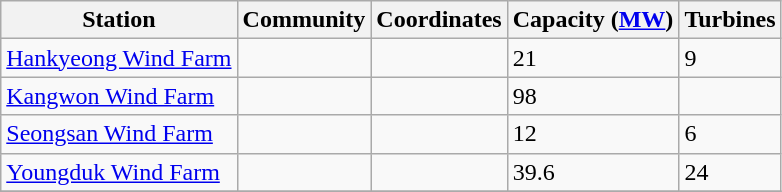<table class="wikitable sortable">
<tr>
<th>Station</th>
<th>Community</th>
<th>Coordinates</th>
<th>Capacity (<a href='#'>MW</a>)</th>
<th>Turbines</th>
</tr>
<tr>
<td><a href='#'>Hankyeong Wind Farm</a></td>
<td> </td>
<td> </td>
<td>21</td>
<td>9</td>
</tr>
<tr>
<td><a href='#'>Kangwon Wind Farm</a></td>
<td> </td>
<td> </td>
<td>98</td>
<td> </td>
</tr>
<tr>
<td><a href='#'>Seongsan Wind Farm</a></td>
<td> </td>
<td> </td>
<td>12</td>
<td>6</td>
</tr>
<tr>
<td><a href='#'>Youngduk Wind Farm</a></td>
<td> </td>
<td> </td>
<td>39.6</td>
<td>24</td>
</tr>
<tr>
</tr>
</table>
